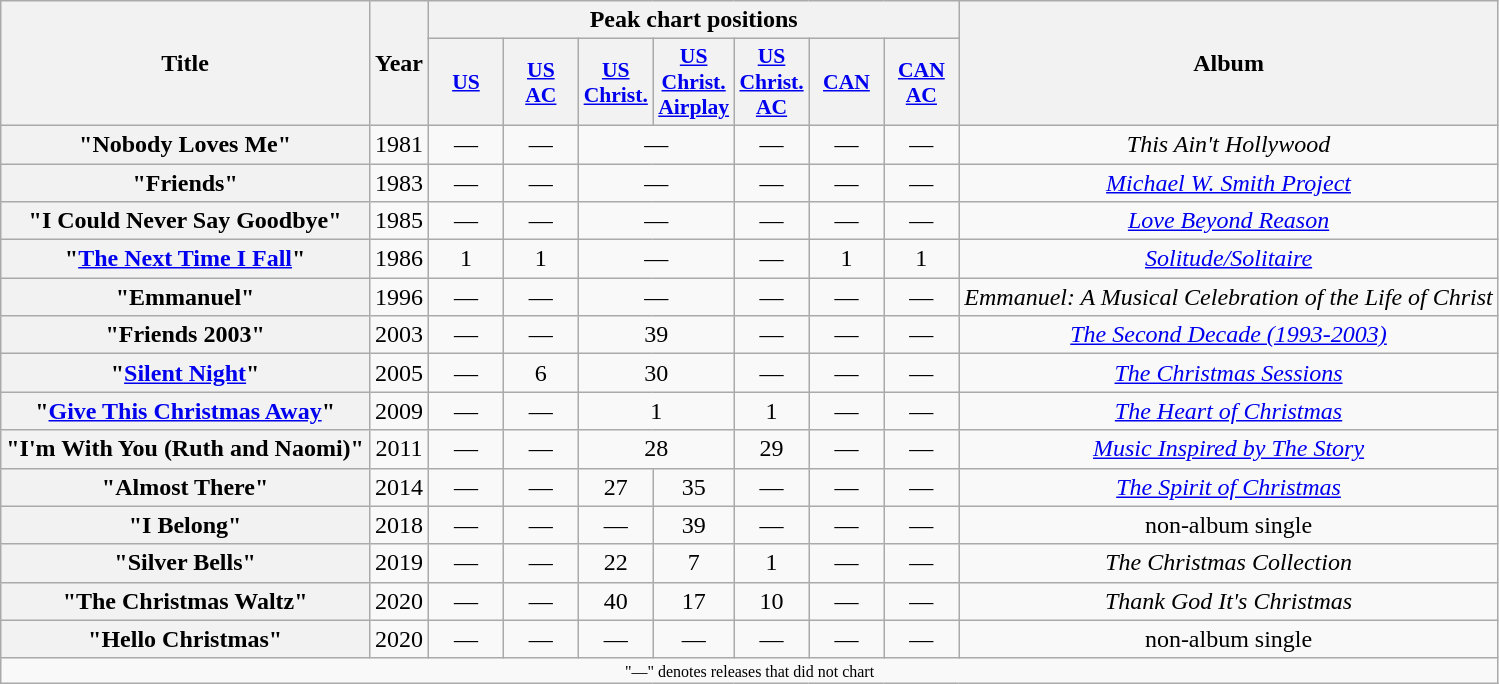<table class="wikitable plainrowheaders" style="text-align:center;">
<tr>
<th scope="col" rowspan="2">Title</th>
<th scope="col" rowspan="2">Year</th>
<th scope="col" colspan="7">Peak chart positions</th>
<th scope="col" rowspan="2">Album</th>
</tr>
<tr>
<th style="width:3em; font-size:90%"><a href='#'>US</a><br></th>
<th style="width:3em; font-size:90%"><a href='#'>US<br>AC</a><br></th>
<th style="width:3em; font-size:90%"><a href='#'>US<br>Christ.</a><br></th>
<th style="width:3em; font-size:90%"><a href='#'>US<br>Christ. Airplay</a><br></th>
<th style="width:3em; font-size:90%"><a href='#'>US<br>Christ. AC</a><br></th>
<th style="width:3em; font-size:90%"><a href='#'>CAN</a><br></th>
<th style="width:3em; font-size:90%"><a href='#'>CAN<br>AC</a><br></th>
</tr>
<tr>
<th scope="row">"Nobody Loves Me"<br> </th>
<td>1981</td>
<td>—</td>
<td>—</td>
<td colspan="2">—</td>
<td>—</td>
<td>—</td>
<td>—</td>
<td><em>This Ain't Hollywood</em></td>
</tr>
<tr>
<th scope="row">"Friends"<br> </th>
<td>1983</td>
<td>—</td>
<td>—</td>
<td colspan="2">—</td>
<td>—</td>
<td>—</td>
<td>—</td>
<td><em><a href='#'>Michael W. Smith Project</a></em></td>
</tr>
<tr>
<th scope="row">"I Could Never Say Goodbye"<br> </th>
<td>1985</td>
<td>—</td>
<td>—</td>
<td colspan="2">—</td>
<td>—</td>
<td>—</td>
<td>—</td>
<td><em><a href='#'>Love Beyond Reason</a></em></td>
</tr>
<tr>
<th scope="row">"<a href='#'>The Next Time I Fall</a>"<br> </th>
<td>1986</td>
<td>1</td>
<td>1</td>
<td colspan="2">—</td>
<td>—</td>
<td>1</td>
<td>1</td>
<td><em><a href='#'>Solitude/Solitaire</a></em></td>
</tr>
<tr>
<th scope="row">"Emmanuel"<br> </th>
<td>1996</td>
<td>—</td>
<td>—</td>
<td colspan="2">—</td>
<td>—</td>
<td>—</td>
<td>—</td>
<td><em>Emmanuel: A Musical Celebration of the Life of Christ</em></td>
</tr>
<tr>
<th scope="row">"Friends 2003"<br> </th>
<td>2003</td>
<td>—</td>
<td>—</td>
<td colspan="2">39</td>
<td>—</td>
<td>—</td>
<td>—</td>
<td><em><a href='#'>The Second Decade (1993-2003)</a></em></td>
</tr>
<tr>
<th scope="row">"<a href='#'>Silent Night</a>"<br> </th>
<td>2005</td>
<td>—</td>
<td>6</td>
<td colspan="2">30</td>
<td>—</td>
<td>—</td>
<td>—</td>
<td><em><a href='#'>The Christmas Sessions</a></em></td>
</tr>
<tr>
<th scope="row">"<a href='#'>Give This Christmas Away</a>"<br> </th>
<td>2009</td>
<td>—</td>
<td>—</td>
<td colspan="2">1</td>
<td>1</td>
<td>—</td>
<td>—</td>
<td><em><a href='#'>The Heart of Christmas</a></em></td>
</tr>
<tr>
<th scope="row">"I'm With You (Ruth and Naomi)"<br> </th>
<td>2011</td>
<td>—</td>
<td>—</td>
<td colspan="2">28</td>
<td>29</td>
<td>—</td>
<td>—</td>
<td><em><a href='#'>Music Inspired by The Story</a></em></td>
</tr>
<tr>
<th scope="row">"Almost There"<br> </th>
<td>2014</td>
<td>—</td>
<td>—</td>
<td>27</td>
<td>35</td>
<td>—</td>
<td>—</td>
<td>—</td>
<td><em><a href='#'>The Spirit of Christmas</a></em></td>
</tr>
<tr>
<th scope="row">"I Belong"<br> </th>
<td>2018</td>
<td>—</td>
<td>—</td>
<td>—</td>
<td>39</td>
<td>—</td>
<td>—</td>
<td>—</td>
<td>non-album single</td>
</tr>
<tr>
<th scope="row">"Silver Bells"<br> </th>
<td>2019</td>
<td>—</td>
<td>—</td>
<td>22</td>
<td>7</td>
<td>1</td>
<td>—</td>
<td>—</td>
<td><em>The Christmas Collection</em></td>
</tr>
<tr>
<th scope="row">"The Christmas Waltz"<br> </th>
<td>2020</td>
<td>—</td>
<td>—</td>
<td>40</td>
<td>17</td>
<td>10</td>
<td>—</td>
<td>—</td>
<td><em>Thank God It's Christmas</em></td>
</tr>
<tr>
<th scope="row">"Hello Christmas"<br> </th>
<td>2020</td>
<td>—</td>
<td>—</td>
<td>—</td>
<td>—</td>
<td>—</td>
<td>—</td>
<td>—</td>
<td>non-album single</td>
</tr>
<tr>
<td colspan="10" style="font-size:8pt">"—" denotes releases that did not chart</td>
</tr>
</table>
